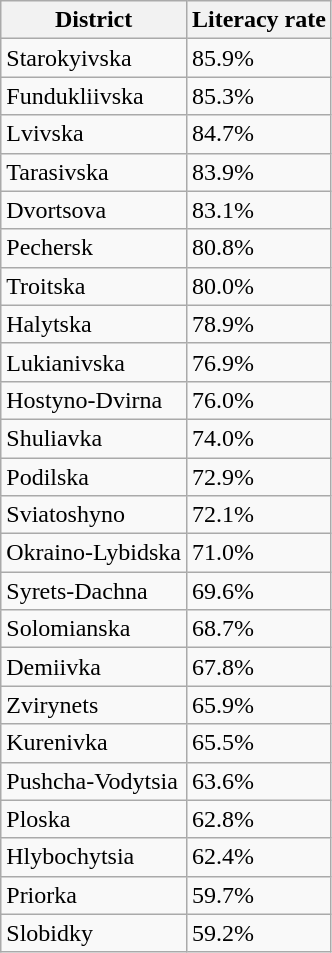<table class="wikitable sortable">
<tr>
<th>District</th>
<th>Literacy rate</th>
</tr>
<tr>
<td>Starokyivska</td>
<td>85.9%</td>
</tr>
<tr>
<td>Fundukliivska</td>
<td>85.3%</td>
</tr>
<tr>
<td>Lvivska</td>
<td>84.7%</td>
</tr>
<tr>
<td>Tarasivska</td>
<td>83.9%</td>
</tr>
<tr>
<td>Dvortsova</td>
<td>83.1%</td>
</tr>
<tr>
<td>Pechersk</td>
<td>80.8%</td>
</tr>
<tr>
<td>Troitska</td>
<td>80.0%</td>
</tr>
<tr>
<td>Halytska</td>
<td>78.9%</td>
</tr>
<tr>
<td>Lukianivska</td>
<td>76.9%</td>
</tr>
<tr>
<td>Hostyno-Dvirna</td>
<td>76.0%</td>
</tr>
<tr>
<td>Shuliavka</td>
<td>74.0%</td>
</tr>
<tr>
<td>Podilska</td>
<td>72.9%</td>
</tr>
<tr>
<td>Sviatoshyno</td>
<td>72.1%</td>
</tr>
<tr>
<td>Okraino-Lybidska</td>
<td>71.0%</td>
</tr>
<tr>
<td>Syrets-Dachna</td>
<td>69.6%</td>
</tr>
<tr>
<td>Solomianska</td>
<td>68.7%</td>
</tr>
<tr>
<td>Demiivka</td>
<td>67.8%</td>
</tr>
<tr>
<td>Zvirynets</td>
<td>65.9%</td>
</tr>
<tr>
<td>Kurenivka</td>
<td>65.5%</td>
</tr>
<tr>
<td>Pushcha-Vodytsia</td>
<td>63.6%</td>
</tr>
<tr>
<td>Ploska</td>
<td>62.8%</td>
</tr>
<tr>
<td>Hlybochytsia</td>
<td>62.4%</td>
</tr>
<tr>
<td>Priorka</td>
<td>59.7%</td>
</tr>
<tr>
<td>Slobidky</td>
<td>59.2%</td>
</tr>
</table>
